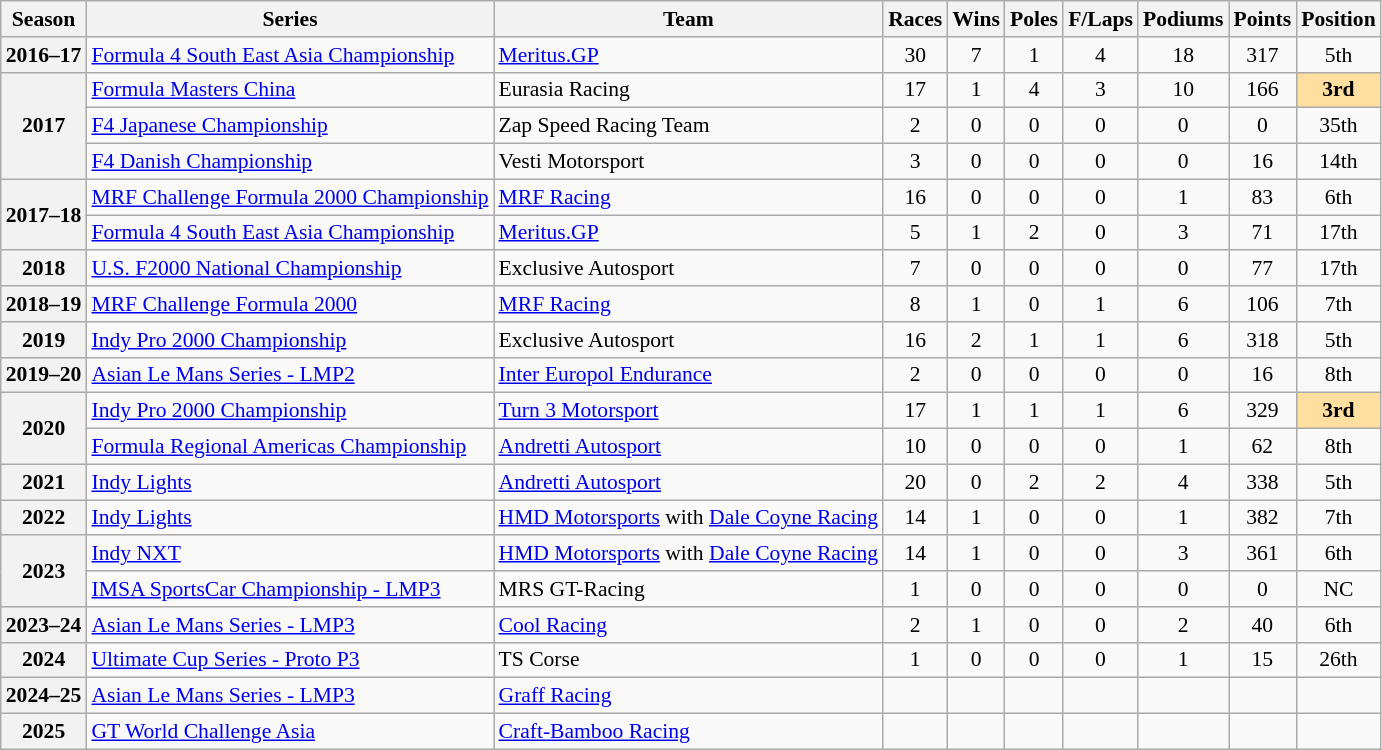<table class="wikitable" style="font-size: 90%; text-align:center">
<tr>
<th>Season</th>
<th>Series</th>
<th>Team</th>
<th>Races</th>
<th>Wins</th>
<th>Poles</th>
<th>F/Laps</th>
<th>Podiums</th>
<th>Points</th>
<th>Position</th>
</tr>
<tr>
<th nowrap>2016–17</th>
<td align=left nowrap><a href='#'>Formula 4 South East Asia Championship</a></td>
<td align=left><a href='#'>Meritus.GP</a></td>
<td>30</td>
<td>7</td>
<td>1</td>
<td>4</td>
<td>18</td>
<td>317</td>
<td>5th</td>
</tr>
<tr>
<th rowspan=3>2017</th>
<td align=left><a href='#'>Formula Masters China</a></td>
<td align=left>Eurasia Racing</td>
<td>17</td>
<td>1</td>
<td>4</td>
<td>3</td>
<td>10</td>
<td>166</td>
<td style="background:#FFDF9F;"><strong>3rd</strong></td>
</tr>
<tr>
<td align=left><a href='#'>F4 Japanese Championship</a></td>
<td align=left>Zap Speed Racing Team</td>
<td>2</td>
<td>0</td>
<td>0</td>
<td>0</td>
<td>0</td>
<td>0</td>
<td>35th</td>
</tr>
<tr>
<td align=left><a href='#'>F4 Danish Championship</a></td>
<td align=left>Vesti Motorsport</td>
<td>3</td>
<td>0</td>
<td>0</td>
<td>0</td>
<td>0</td>
<td>16</td>
<td>14th</td>
</tr>
<tr>
<th rowspan=2>2017–18</th>
<td align=left><a href='#'>MRF Challenge Formula 2000 Championship</a></td>
<td align=left><a href='#'>MRF Racing</a></td>
<td>16</td>
<td>0</td>
<td>0</td>
<td>0</td>
<td>1</td>
<td>83</td>
<td>6th</td>
</tr>
<tr>
<td align=left><a href='#'>Formula 4 South East Asia Championship</a></td>
<td align=left><a href='#'>Meritus.GP</a></td>
<td>5</td>
<td>1</td>
<td>2</td>
<td>0</td>
<td>3</td>
<td>71</td>
<td>17th</td>
</tr>
<tr>
<th>2018</th>
<td align=left><a href='#'>U.S. F2000 National Championship</a></td>
<td align=left>Exclusive Autosport</td>
<td>7</td>
<td>0</td>
<td>0</td>
<td>0</td>
<td>0</td>
<td>77</td>
<td>17th</td>
</tr>
<tr>
<th>2018–19</th>
<td align=left><a href='#'>MRF Challenge Formula 2000</a></td>
<td align=left><a href='#'>MRF Racing</a></td>
<td>8</td>
<td>1</td>
<td>0</td>
<td>1</td>
<td>6</td>
<td>106</td>
<td>7th</td>
</tr>
<tr>
<th>2019</th>
<td align=left><a href='#'>Indy Pro 2000 Championship</a></td>
<td align=left>Exclusive Autosport</td>
<td>16</td>
<td>2</td>
<td>1</td>
<td>1</td>
<td>6</td>
<td>318</td>
<td>5th</td>
</tr>
<tr>
<th>2019–20</th>
<td align=left><a href='#'>Asian Le Mans Series - LMP2</a></td>
<td align=left><a href='#'>Inter Europol Endurance</a></td>
<td>2</td>
<td>0</td>
<td>0</td>
<td>0</td>
<td>0</td>
<td>16</td>
<td>8th</td>
</tr>
<tr>
<th rowspan=2>2020</th>
<td align=left><a href='#'>Indy Pro 2000 Championship</a></td>
<td align=left><a href='#'>Turn 3 Motorsport</a></td>
<td>17</td>
<td>1</td>
<td>1</td>
<td>1</td>
<td>6</td>
<td>329</td>
<td style="background:#FFDF9F;"><strong>3rd</strong></td>
</tr>
<tr>
<td align=left><a href='#'>Formula Regional Americas Championship</a></td>
<td align=left><a href='#'>Andretti Autosport</a></td>
<td>10</td>
<td>0</td>
<td>0</td>
<td>0</td>
<td>1</td>
<td>62</td>
<td>8th</td>
</tr>
<tr>
<th>2021</th>
<td align=left><a href='#'>Indy Lights</a></td>
<td align=left><a href='#'>Andretti Autosport</a></td>
<td>20</td>
<td>0</td>
<td>2</td>
<td>2</td>
<td>4</td>
<td>338</td>
<td>5th</td>
</tr>
<tr>
<th>2022</th>
<td align=left><a href='#'>Indy Lights</a></td>
<td align=left><a href='#'>HMD Motorsports</a> with <a href='#'>Dale Coyne Racing</a></td>
<td>14</td>
<td>1</td>
<td>0</td>
<td>0</td>
<td>1</td>
<td>382</td>
<td>7th</td>
</tr>
<tr>
<th rowspan="2">2023</th>
<td align=left><a href='#'>Indy NXT</a></td>
<td align=left><a href='#'>HMD Motorsports</a> with <a href='#'>Dale Coyne Racing</a></td>
<td>14</td>
<td>1</td>
<td>0</td>
<td>0</td>
<td>3</td>
<td>361</td>
<td>6th</td>
</tr>
<tr>
<td align=left><a href='#'>IMSA SportsCar Championship - LMP3</a></td>
<td align=left>MRS GT-Racing</td>
<td>1</td>
<td>0</td>
<td>0</td>
<td>0</td>
<td>0</td>
<td>0</td>
<td>NC</td>
</tr>
<tr>
<th>2023–24</th>
<td align=left><a href='#'>Asian Le Mans Series - LMP3</a></td>
<td align=left><a href='#'>Cool Racing</a></td>
<td>2</td>
<td>1</td>
<td>0</td>
<td>0</td>
<td>2</td>
<td>40</td>
<td>6th</td>
</tr>
<tr>
<th>2024</th>
<td align=left><a href='#'>Ultimate Cup Series - Proto P3</a></td>
<td align=left>TS Corse</td>
<td>1</td>
<td>0</td>
<td>0</td>
<td>0</td>
<td>1</td>
<td>15</td>
<td>26th</td>
</tr>
<tr>
<th>2024–25</th>
<td align=left><a href='#'>Asian Le Mans Series - LMP3</a></td>
<td align=left><a href='#'>Graff Racing</a></td>
<td></td>
<td></td>
<td></td>
<td></td>
<td></td>
<td></td>
<td></td>
</tr>
<tr>
<th>2025</th>
<td align=left><a href='#'>GT World Challenge Asia</a></td>
<td align=left><a href='#'>Craft-Bamboo Racing</a></td>
<td></td>
<td></td>
<td></td>
<td></td>
<td></td>
<td></td>
<td></td>
</tr>
</table>
